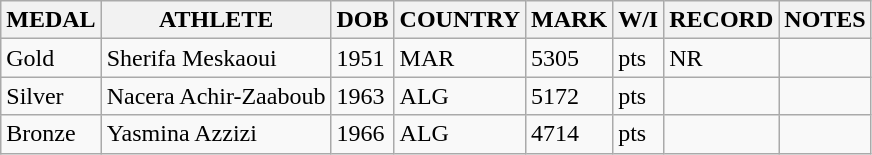<table class="wikitable">
<tr>
<th>MEDAL</th>
<th>ATHLETE</th>
<th>DOB</th>
<th>COUNTRY</th>
<th>MARK</th>
<th>W/I</th>
<th>RECORD</th>
<th>NOTES</th>
</tr>
<tr>
<td>Gold</td>
<td>Sherifa Meskaoui</td>
<td>1951</td>
<td>MAR</td>
<td>5305</td>
<td>pts</td>
<td>NR</td>
<td></td>
</tr>
<tr>
<td>Silver</td>
<td>Nacera Achir-Zaaboub</td>
<td>1963</td>
<td>ALG</td>
<td>5172</td>
<td>pts</td>
<td></td>
<td></td>
</tr>
<tr>
<td>Bronze</td>
<td>Yasmina Azzizi</td>
<td>1966</td>
<td>ALG</td>
<td>4714</td>
<td>pts</td>
<td></td>
<td></td>
</tr>
</table>
